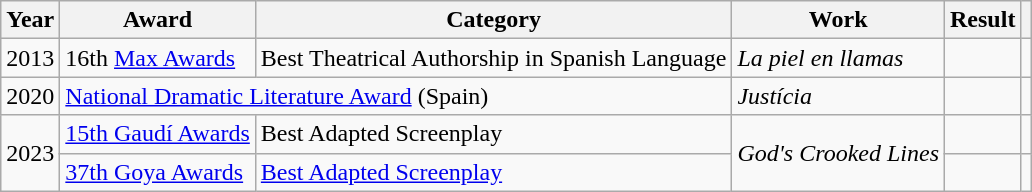<table class="wikitable sortable plainrowheaders">
<tr>
<th>Year</th>
<th>Award</th>
<th>Category</th>
<th>Work</th>
<th>Result</th>
<th scope="col" class="unsortable"></th>
</tr>
<tr>
<td align = "center">2013</td>
<td>16th <a href='#'>Max Awards</a></td>
<td>Best Theatrical Authorship in Spanish Language</td>
<td><em>La piel en llamas</em></td>
<td></td>
<td align = "center"></td>
</tr>
<tr>
<td align = "center">2020</td>
<td colspan = "2"><a href='#'>National Dramatic Literature Award</a> (Spain)</td>
<td><em>Justícia</em></td>
<td></td>
<td align = "center"></td>
</tr>
<tr>
<td rowspan = "2" align = "center">2023</td>
<td><a href='#'>15th Gaudí Awards</a></td>
<td>Best Adapted Screenplay</td>
<td rowspan = "2"><em>God's Crooked Lines</em></td>
<td></td>
<td align = "center"></td>
</tr>
<tr>
<td><a href='#'>37th Goya Awards</a></td>
<td><a href='#'>Best Adapted Screenplay</a></td>
<td></td>
<td align = "center"></td>
</tr>
</table>
